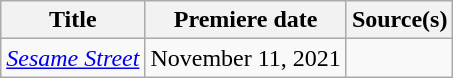<table class="wikitable sortable">
<tr>
<th>Title</th>
<th>Premiere date</th>
<th>Source(s)</th>
</tr>
<tr>
<td><em><a href='#'>Sesame Street</a></em></td>
<td>November 11, 2021</td>
<td></td>
</tr>
</table>
